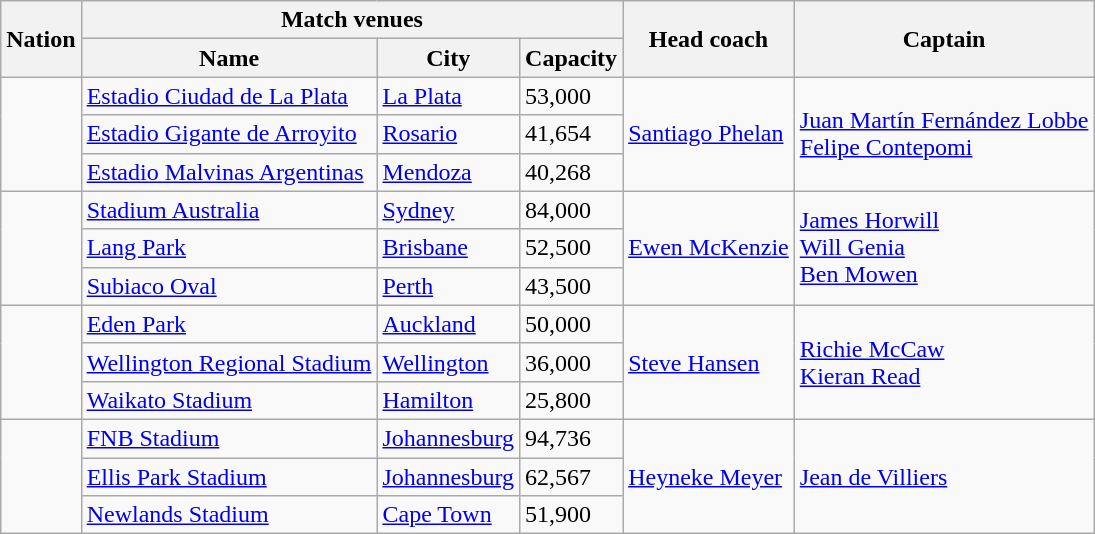<table class="wikitable">
<tr>
<th rowspan="2">Nation</th>
<th colspan="3">Match venues</th>
<th rowspan="2">Head coach</th>
<th rowspan="2">Captain</th>
</tr>
<tr>
<th>Name</th>
<th>City</th>
<th>Capacity</th>
</tr>
<tr>
<td rowspan="3"></td>
<td><a href='#'>Estadio Ciudad de La Plata</a></td>
<td><a href='#'>La Plata</a></td>
<td>53,000</td>
<td rowspan="3"> <a href='#'>Santiago Phelan</a></td>
<td rowspan="3"><a href='#'>Juan Martín Fernández Lobbe</a><br><a href='#'>Felipe Contepomi</a></td>
</tr>
<tr>
<td><a href='#'>Estadio Gigante de Arroyito</a></td>
<td><a href='#'>Rosario</a></td>
<td>41,654</td>
</tr>
<tr>
<td><a href='#'>Estadio Malvinas Argentinas</a></td>
<td><a href='#'>Mendoza</a></td>
<td>40,268</td>
</tr>
<tr>
<td rowspan="3"></td>
<td><a href='#'>Stadium Australia</a></td>
<td><a href='#'>Sydney</a></td>
<td>84,000</td>
<td rowspan="3"> <a href='#'>Ewen McKenzie</a></td>
<td rowspan="3"><a href='#'>James Horwill</a><br><a href='#'>Will Genia</a><br><a href='#'>Ben Mowen</a></td>
</tr>
<tr>
<td><a href='#'>Lang Park</a></td>
<td><a href='#'>Brisbane</a></td>
<td>52,500</td>
</tr>
<tr>
<td><a href='#'>Subiaco Oval</a></td>
<td><a href='#'>Perth</a></td>
<td>43,500</td>
</tr>
<tr>
<td rowspan="3"></td>
<td><a href='#'>Eden Park</a></td>
<td><a href='#'>Auckland</a></td>
<td>50,000</td>
<td rowspan="3"> <a href='#'>Steve Hansen</a></td>
<td rowspan="3"><a href='#'>Richie McCaw</a><br><a href='#'>Kieran Read</a></td>
</tr>
<tr>
<td><a href='#'>Wellington Regional Stadium</a></td>
<td><a href='#'>Wellington</a></td>
<td>36,000</td>
</tr>
<tr>
<td><a href='#'>Waikato Stadium</a></td>
<td><a href='#'>Hamilton</a></td>
<td>25,800</td>
</tr>
<tr>
<td rowspan="3"></td>
<td><a href='#'>FNB Stadium</a></td>
<td><a href='#'>Johannesburg</a></td>
<td>94,736</td>
<td rowspan="3"> <a href='#'>Heyneke Meyer</a></td>
<td rowspan="3"><a href='#'>Jean de Villiers</a></td>
</tr>
<tr>
<td><a href='#'>Ellis Park Stadium</a></td>
<td><a href='#'>Johannesburg</a></td>
<td>62,567</td>
</tr>
<tr>
<td><a href='#'>Newlands Stadium</a></td>
<td><a href='#'>Cape Town</a></td>
<td>51,900</td>
</tr>
</table>
